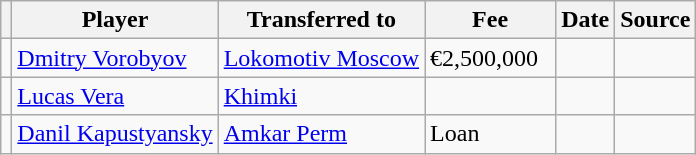<table class="wikitable plainrowheaders sortable">
<tr>
<th></th>
<th scope="col">Player</th>
<th>Transferred to</th>
<th style="width: 80px;">Fee</th>
<th scope="col">Date</th>
<th scope="col">Source</th>
</tr>
<tr>
<td align="center"></td>
<td> <a href='#'>Dmitry Vorobyov</a></td>
<td> <a href='#'>Lokomotiv Moscow</a></td>
<td>€2,500,000</td>
<td></td>
<td></td>
</tr>
<tr>
<td align="center"></td>
<td> <a href='#'>Lucas Vera</a></td>
<td> <a href='#'>Khimki</a></td>
<td></td>
<td></td>
<td></td>
</tr>
<tr>
<td align="center"></td>
<td> <a href='#'>Danil Kapustyansky</a></td>
<td> <a href='#'>Amkar Perm</a></td>
<td>Loan</td>
<td></td>
<td></td>
</tr>
</table>
